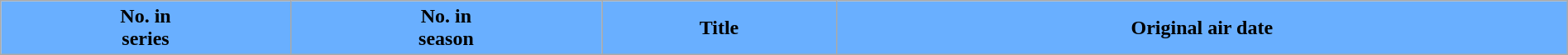<table class="wikitable plainrowheaders" style="width:100%; margin:auto; background:#FFFFF;">
<tr>
<th scope="col" style="background:#69AFFF; color:#000;">No. in<br>series</th>
<th scope="col" style="background:#69AFFF; color:#000;">No. in<br>season</th>
<th scope="col" style="background:#69AFFF; color:#000;">Title</th>
<th scope="col" style="background:#69AFFF; color:#000;">Original air date<br>



</th>
</tr>
</table>
